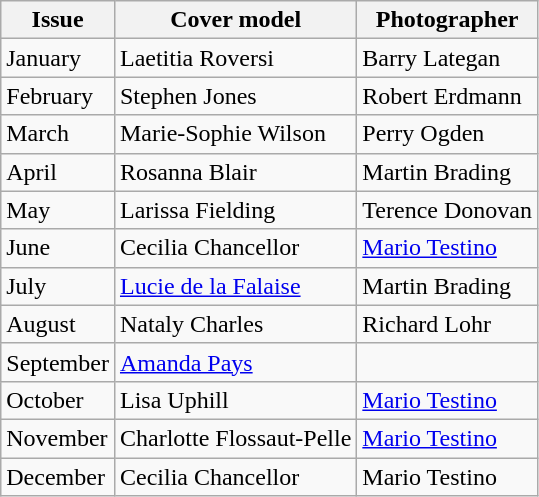<table class="sortable wikitable">
<tr>
<th>Issue</th>
<th>Cover model</th>
<th>Photographer</th>
</tr>
<tr>
<td>January</td>
<td>Laetitia Roversi</td>
<td>Barry Lategan</td>
</tr>
<tr>
<td>February</td>
<td>Stephen Jones</td>
<td>Robert Erdmann</td>
</tr>
<tr>
<td>March</td>
<td>Marie-Sophie Wilson</td>
<td>Perry Ogden</td>
</tr>
<tr>
<td>April</td>
<td>Rosanna Blair</td>
<td>Martin Brading</td>
</tr>
<tr>
<td>May</td>
<td>Larissa Fielding</td>
<td>Terence Donovan</td>
</tr>
<tr>
<td>June</td>
<td>Cecilia Chancellor</td>
<td><a href='#'>Mario Testino</a></td>
</tr>
<tr>
<td>July</td>
<td><a href='#'>Lucie de la Falaise</a></td>
<td>Martin Brading</td>
</tr>
<tr>
<td>August</td>
<td>Nataly Charles</td>
<td>Richard Lohr</td>
</tr>
<tr>
<td>September</td>
<td><a href='#'>Amanda Pays</a></td>
<td></td>
</tr>
<tr>
<td>October</td>
<td>Lisa Uphill</td>
<td><a href='#'>Mario Testino</a></td>
</tr>
<tr>
<td>November</td>
<td>Charlotte Flossaut-Pelle</td>
<td><a href='#'>Mario Testino</a></td>
</tr>
<tr>
<td>December</td>
<td>Cecilia Chancellor</td>
<td>Mario Testino</td>
</tr>
</table>
